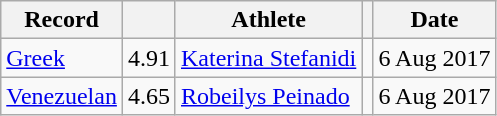<table class="wikitable">
<tr>
<th>Record</th>
<th></th>
<th>Athlete</th>
<th></th>
<th>Date</th>
</tr>
<tr>
<td><a href='#'>Greek</a></td>
<td>4.91</td>
<td><a href='#'>Katerina Stefanidi</a></td>
<td></td>
<td align=right>6 Aug 2017</td>
</tr>
<tr>
<td><a href='#'>Venezuelan</a></td>
<td>4.65</td>
<td><a href='#'>Robeilys Peinado</a></td>
<td></td>
<td align=right>6 Aug 2017</td>
</tr>
</table>
